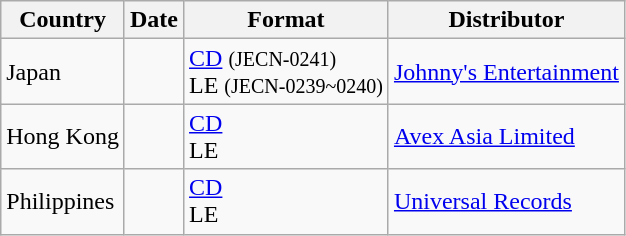<table class="wikitable">
<tr>
<th>Country</th>
<th>Date</th>
<th>Format</th>
<th>Distributor</th>
</tr>
<tr>
<td>Japan</td>
<td></td>
<td><a href='#'>CD</a> <small>(JECN-0241)</small><br>LE <small>(JECN-0239~0240)</small></td>
<td><a href='#'>Johnny's Entertainment</a></td>
</tr>
<tr>
<td>Hong Kong</td>
<td></td>
<td><a href='#'>CD</a><br>LE</td>
<td><a href='#'>Avex Asia Limited</a></td>
</tr>
<tr>
<td>Philippines</td>
<td></td>
<td><a href='#'>CD</a><br> LE</td>
<td><a href='#'>Universal Records</a></td>
</tr>
</table>
